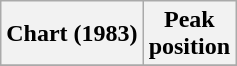<table class="wikitable plainrowheaders">
<tr>
<th scope="col">Chart (1983)</th>
<th scope="col">Peak<br>position</th>
</tr>
<tr>
</tr>
</table>
